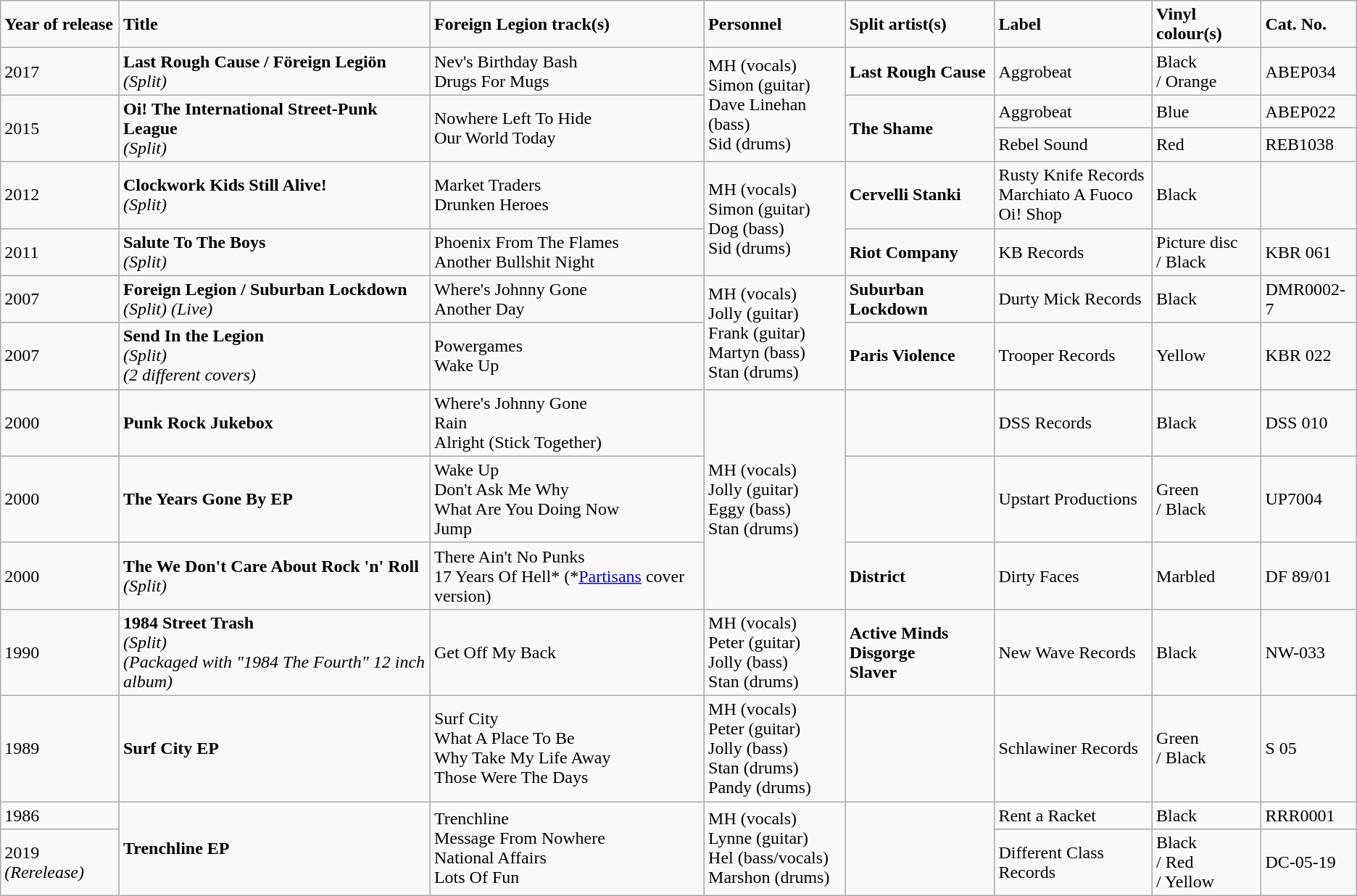<table class="wikitable">
<tr>
<td><strong>Year of release</strong></td>
<td><strong>Title</strong></td>
<td><strong>Foreign Legion track(s)</strong></td>
<td><strong>Personnel</strong></td>
<td><strong>Split artist(s)</strong></td>
<td><strong>Label</strong></td>
<td><strong>Vinyl colour(s)</strong></td>
<td><strong>Cat. No.</strong></td>
</tr>
<tr>
<td>2017</td>
<td><strong>Last Rough Cause / Föreign Legiön</strong><br> <em>(Split)</em></td>
<td>Nev's Birthday Bash<br> Drugs For Mugs</td>
<td rowspan="3">MH (vocals)<br> Simon (guitar)<br> Dave Linehan (bass)<br> Sid (drums)</td>
<td><strong>Last Rough Cause</strong></td>
<td>Aggrobeat</td>
<td>Black <br>/ Orange</td>
<td>ABEP034</td>
</tr>
<tr>
<td rowspan="2">2015</td>
<td rowspan="2"><strong>Oi! The International Street-Punk League</strong><br> <em>(Split)</em></td>
<td rowspan="2">Nowhere Left To Hide<br> Our World Today</td>
<td rowspan="2"><strong>The Shame</strong></td>
<td>Aggrobeat</td>
<td>Blue</td>
<td>ABEP022</td>
</tr>
<tr>
<td>Rebel Sound</td>
<td>Red</td>
<td>REB1038</td>
</tr>
<tr>
<td>2012</td>
<td><strong>Clockwork Kids Still Alive!</strong><br> <em>(Split)</em></td>
<td>Market Traders<br> Drunken Heroes</td>
<td rowspan="2">MH (vocals)<br> Simon (guitar)<br> Dog (bass)<br> Sid (drums)</td>
<td><strong>Cervelli Stanki</strong></td>
<td>Rusty Knife Records<br>Marchiato A Fuoco<br>Oi! Shop</td>
<td>Black</td>
<td></td>
</tr>
<tr>
<td>2011</td>
<td><strong>Salute To The Boys</strong><br> <em>(Split)</em></td>
<td>Phoenix From The Flames<br> Another Bullshit Night</td>
<td><strong>Riot Company</strong></td>
<td>KB Records</td>
<td>Picture disc<br> / Black</td>
<td>KBR 061</td>
</tr>
<tr>
<td>2007</td>
<td><strong>Foreign Legion / Suburban Lockdown</strong><br> <em>(Split) (Live)</em></td>
<td>Where's Johnny Gone<br> Another Day</td>
<td rowspan="2">MH (vocals)<br> Jolly (guitar)<br> Frank (guitar)<br> Martyn (bass)<br> Stan (drums)</td>
<td><strong>Suburban Lockdown</strong></td>
<td>Durty Mick Records</td>
<td>Black</td>
<td>DMR0002-7</td>
</tr>
<tr>
<td>2007</td>
<td><strong>Send In the Legion</strong><br> <em>(Split)<br> (2 different covers)</em></td>
<td>Powergames<br> Wake Up</td>
<td><strong>Paris Violence</strong></td>
<td>Trooper Records</td>
<td>Yellow</td>
<td>KBR 022</td>
</tr>
<tr>
<td>2000</td>
<td><strong>Punk Rock Jukebox</strong></td>
<td>Where's Johnny Gone<br> Rain<br> Alright (Stick Together)</td>
<td rowspan="3">MH (vocals)<br> Jolly (guitar)<br> Eggy (bass)<br> Stan (drums)</td>
<td></td>
<td>DSS Records</td>
<td>Black</td>
<td>DSS 010</td>
</tr>
<tr>
<td>2000</td>
<td><strong>The Years Gone By EP</strong></td>
<td>Wake Up<br> Don't Ask Me Why<br> What Are You Doing Now<br> Jump</td>
<td></td>
<td>Upstart Productions</td>
<td>Green<br> / Black</td>
<td>UP7004</td>
</tr>
<tr>
<td>2000</td>
<td><strong>The We Don't Care About Rock 'n' Roll</strong><br> <em>(Split)</em></td>
<td>There Ain't No Punks<br> 17 Years Of Hell* (*<a href='#'>Partisans</a> cover version)</td>
<td><strong>District</strong></td>
<td>Dirty Faces</td>
<td>Marbled</td>
<td>DF 89/01</td>
</tr>
<tr>
<td>1990</td>
<td><strong>1984 Street Trash</strong><br> <em>(Split)<br> (Packaged with "1984 The Fourth" 12 inch album)</em></td>
<td>Get Off My Back</td>
<td>MH (vocals)<br> Peter (guitar)<br> Jolly (bass)<br> Stan (drums)</td>
<td><strong>Active Minds</strong><br> <strong>Disgorge</strong><br> <strong>Slaver</strong></td>
<td>New Wave Records</td>
<td>Black</td>
<td>NW-033</td>
</tr>
<tr>
<td>1989</td>
<td><strong>Surf City EP</strong></td>
<td>Surf City<br> What A Place To Be<br> Why Take My Life Away<br> Those Were The Days</td>
<td>MH (vocals)<br> Peter (guitar)<br> Jolly (bass)<br> Stan (drums)<br> Pandy (drums)</td>
<td></td>
<td>Schlawiner Records</td>
<td>Green<br> / Black</td>
<td>S 05</td>
</tr>
<tr>
<td>1986</td>
<td rowspan="2"><strong>Trenchline EP</strong></td>
<td rowspan="2">Trenchline<br> Message From Nowhere<br> National Affairs<br> Lots Of Fun</td>
<td rowspan="2">MH (vocals)<br> Lynne (guitar)<br> Hel (bass/vocals)<br> Marshon (drums)</td>
<td rowspan="2"></td>
<td>Rent a Racket</td>
<td>Black</td>
<td>RRR0001</td>
</tr>
<tr>
<td>2019 <em>(Rerelease)</em></td>
<td>Different Class Records</td>
<td>Black<br> / Red<br> / Yellow</td>
<td>DC-05-19</td>
</tr>
</table>
